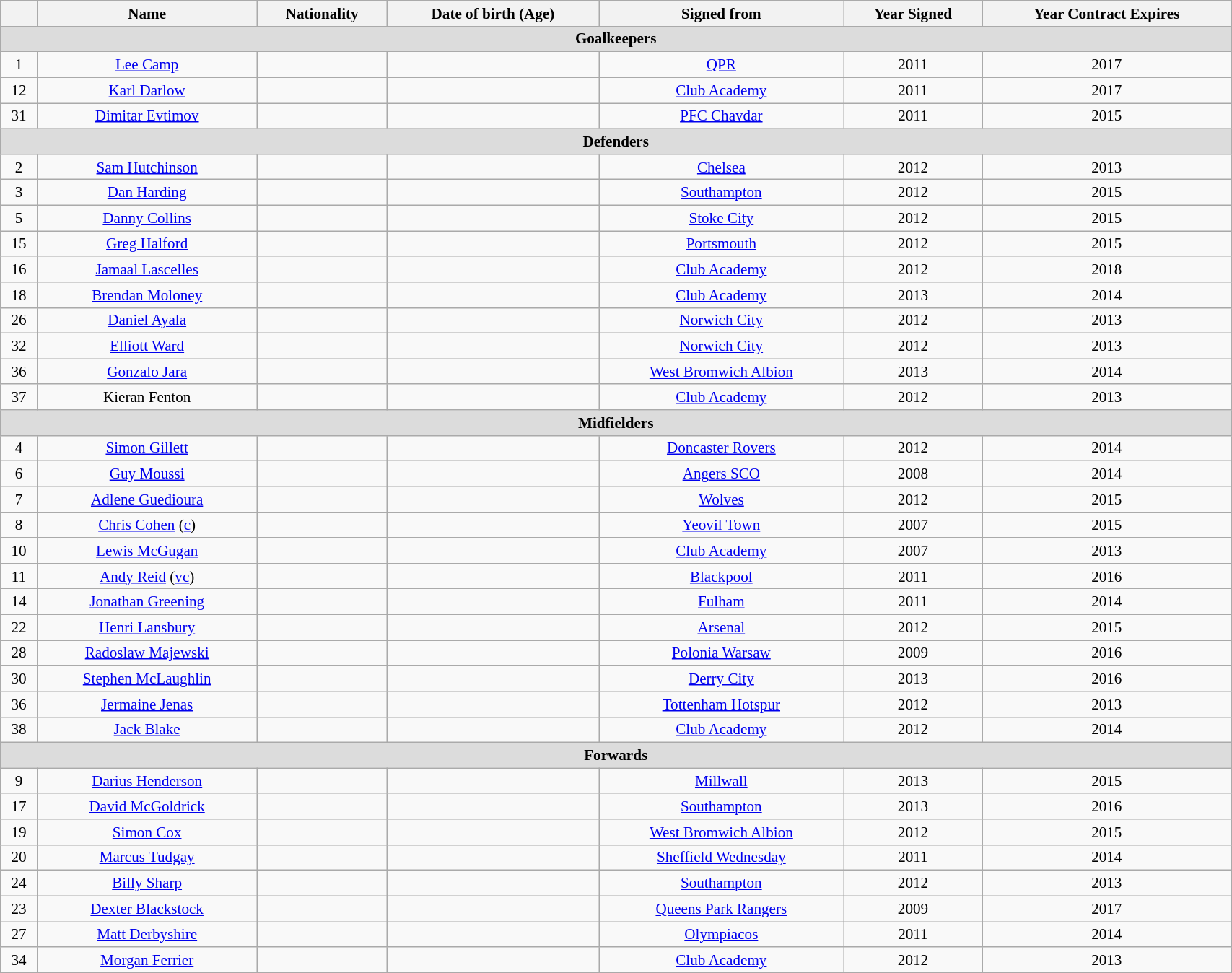<table class="wikitable" style="text-align:center; font-size:88%; width:90%;">
<tr>
<th text-align:center;"></th>
<th text-align:center;">Name</th>
<th text-align:center;">Nationality</th>
<th text-align:center;">Date of birth (Age)</th>
<th text-align:center;">Signed from</th>
<th text-align:center;">Year Signed</th>
<th text-align:center;">Year Contract Expires</th>
</tr>
<tr>
<th colspan="12" style="background:#dcdcdc; text-align:center;">Goalkeepers</th>
</tr>
<tr>
<td>1</td>
<td><a href='#'>Lee Camp</a></td>
<td></td>
<td></td>
<td> <a href='#'>QPR</a></td>
<td>2011</td>
<td>2017</td>
</tr>
<tr>
<td>12</td>
<td><a href='#'>Karl Darlow</a></td>
<td></td>
<td></td>
<td><a href='#'>Club Academy</a></td>
<td>2011</td>
<td>2017</td>
</tr>
<tr>
<td>31</td>
<td><a href='#'>Dimitar Evtimov</a></td>
<td></td>
<td></td>
<td> <a href='#'>PFC Chavdar</a></td>
<td>2011</td>
<td>2015</td>
</tr>
<tr>
<th colspan="12" style="background:#dcdcdc; text-align:center;">Defenders</th>
</tr>
<tr>
<td>2</td>
<td><a href='#'>Sam Hutchinson</a></td>
<td></td>
<td></td>
<td> <a href='#'>Chelsea</a></td>
<td>2012</td>
<td>2013</td>
</tr>
<tr>
<td>3</td>
<td><a href='#'>Dan Harding</a></td>
<td></td>
<td></td>
<td> <a href='#'>Southampton</a></td>
<td>2012</td>
<td>2015</td>
</tr>
<tr>
<td>5</td>
<td><a href='#'>Danny Collins</a></td>
<td></td>
<td></td>
<td> <a href='#'>Stoke City</a></td>
<td>2012</td>
<td>2015</td>
</tr>
<tr>
<td>15</td>
<td><a href='#'>Greg Halford</a></td>
<td></td>
<td></td>
<td> <a href='#'>Portsmouth</a></td>
<td>2012</td>
<td>2015</td>
</tr>
<tr>
<td>16</td>
<td><a href='#'>Jamaal Lascelles</a></td>
<td></td>
<td></td>
<td><a href='#'>Club Academy</a></td>
<td>2012</td>
<td>2018</td>
</tr>
<tr>
<td>18</td>
<td><a href='#'>Brendan Moloney</a></td>
<td></td>
<td></td>
<td><a href='#'>Club Academy</a></td>
<td>2013</td>
<td>2014</td>
</tr>
<tr>
<td>26</td>
<td><a href='#'>Daniel Ayala</a></td>
<td></td>
<td></td>
<td> <a href='#'>Norwich City</a></td>
<td>2012</td>
<td>2013</td>
</tr>
<tr>
<td>32</td>
<td><a href='#'>Elliott Ward</a></td>
<td></td>
<td></td>
<td> <a href='#'>Norwich City</a></td>
<td>2012</td>
<td>2013</td>
</tr>
<tr>
<td>36</td>
<td><a href='#'>Gonzalo Jara</a></td>
<td></td>
<td></td>
<td> <a href='#'>West Bromwich Albion</a></td>
<td>2013</td>
<td>2014</td>
</tr>
<tr>
<td>37</td>
<td>Kieran Fenton</td>
<td></td>
<td></td>
<td><a href='#'>Club Academy</a></td>
<td>2012</td>
<td>2013</td>
</tr>
<tr>
<th colspan="12" style="background:#dcdcdc; text-align:center;">Midfielders</th>
</tr>
<tr>
<td>4</td>
<td><a href='#'>Simon Gillett</a></td>
<td></td>
<td></td>
<td> <a href='#'>Doncaster Rovers</a></td>
<td>2012</td>
<td>2014</td>
</tr>
<tr>
<td>6</td>
<td><a href='#'>Guy Moussi</a></td>
<td></td>
<td></td>
<td> <a href='#'>Angers SCO</a></td>
<td>2008</td>
<td>2014</td>
</tr>
<tr>
<td>7</td>
<td><a href='#'>Adlene Guedioura</a></td>
<td></td>
<td></td>
<td> <a href='#'>Wolves</a></td>
<td>2012</td>
<td>2015</td>
</tr>
<tr>
<td>8</td>
<td><a href='#'>Chris Cohen</a> (<a href='#'>c</a>)</td>
<td></td>
<td></td>
<td> <a href='#'>Yeovil Town</a></td>
<td>2007</td>
<td>2015</td>
</tr>
<tr>
<td>10</td>
<td><a href='#'>Lewis McGugan</a></td>
<td></td>
<td></td>
<td><a href='#'>Club Academy</a></td>
<td>2007</td>
<td>2013</td>
</tr>
<tr>
<td>11</td>
<td><a href='#'>Andy Reid</a> (<a href='#'>vc</a>)</td>
<td></td>
<td></td>
<td> <a href='#'>Blackpool</a></td>
<td>2011</td>
<td>2016</td>
</tr>
<tr>
<td>14</td>
<td><a href='#'>Jonathan Greening</a></td>
<td></td>
<td></td>
<td> <a href='#'>Fulham</a></td>
<td>2011</td>
<td>2014</td>
</tr>
<tr>
<td>22</td>
<td><a href='#'>Henri Lansbury</a></td>
<td></td>
<td></td>
<td> <a href='#'>Arsenal</a></td>
<td>2012</td>
<td>2015</td>
</tr>
<tr>
<td>28</td>
<td><a href='#'>Radoslaw Majewski</a></td>
<td></td>
<td></td>
<td> <a href='#'>Polonia Warsaw</a></td>
<td>2009</td>
<td>2016</td>
</tr>
<tr>
<td>30</td>
<td><a href='#'>Stephen McLaughlin</a></td>
<td></td>
<td></td>
<td> <a href='#'>Derry City</a></td>
<td>2013</td>
<td>2016</td>
</tr>
<tr>
<td>36</td>
<td><a href='#'>Jermaine Jenas</a></td>
<td></td>
<td></td>
<td> <a href='#'>Tottenham Hotspur</a></td>
<td>2012</td>
<td>2013</td>
</tr>
<tr>
<td>38</td>
<td><a href='#'>Jack Blake</a></td>
<td></td>
<td></td>
<td><a href='#'>Club Academy</a></td>
<td>2012</td>
<td>2014</td>
</tr>
<tr>
<th colspan="12" style="background:#dcdcdc; text-align:center;">Forwards</th>
</tr>
<tr>
<td>9</td>
<td><a href='#'>Darius Henderson</a></td>
<td></td>
<td></td>
<td> <a href='#'>Millwall</a></td>
<td>2013</td>
<td>2015</td>
</tr>
<tr>
<td>17</td>
<td><a href='#'>David McGoldrick</a></td>
<td></td>
<td></td>
<td> <a href='#'>Southampton</a></td>
<td>2013</td>
<td>2016</td>
</tr>
<tr>
<td>19</td>
<td><a href='#'>Simon Cox</a></td>
<td></td>
<td></td>
<td> <a href='#'>West Bromwich Albion</a></td>
<td>2012</td>
<td>2015</td>
</tr>
<tr>
<td>20</td>
<td><a href='#'>Marcus Tudgay</a></td>
<td></td>
<td></td>
<td> <a href='#'>Sheffield Wednesday</a></td>
<td>2011</td>
<td>2014</td>
</tr>
<tr>
<td>24</td>
<td><a href='#'>Billy Sharp</a></td>
<td></td>
<td></td>
<td> <a href='#'>Southampton</a></td>
<td>2012</td>
<td>2013</td>
</tr>
<tr>
<td>23</td>
<td><a href='#'>Dexter Blackstock</a></td>
<td></td>
<td></td>
<td> <a href='#'>Queens Park Rangers</a></td>
<td>2009</td>
<td>2017</td>
</tr>
<tr>
<td>27</td>
<td><a href='#'>Matt Derbyshire</a></td>
<td></td>
<td></td>
<td> <a href='#'>Olympiacos</a></td>
<td>2011</td>
<td>2014</td>
</tr>
<tr>
<td>34</td>
<td><a href='#'>Morgan Ferrier</a></td>
<td></td>
<td></td>
<td><a href='#'>Club Academy</a></td>
<td>2012</td>
<td>2013</td>
</tr>
<tr>
</tr>
</table>
